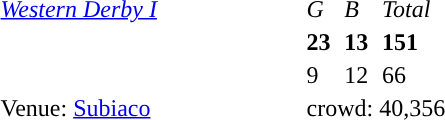<table style="margin-right:4px; margin-top:8px; float:left; border:1px No.">
<tr>
<td width=200><em><a href='#'>Western Derby I</a></em></td>
<td><em>G</em></td>
<td><em>B</em></td>
<td><em>Total</em></td>
</tr>
<tr>
<td style="text-align:left"></td>
<td><strong>23</strong></td>
<td><strong>13</strong></td>
<td><strong>151</strong></td>
</tr>
<tr>
<td style="text-align:left"></td>
<td>9</td>
<td>12</td>
<td>66</td>
</tr>
<tr>
<td>Venue: <a href='#'>Subiaco</a></td>
<td colspan=3>crowd: 40,356</td>
</tr>
</table>
